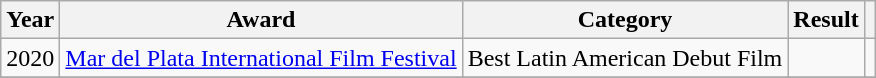<table class="wikitable">
<tr>
<th>Year</th>
<th>Award</th>
<th>Category</th>
<th>Result</th>
<th></th>
</tr>
<tr>
<td>2020</td>
<td><a href='#'>Mar del Plata International Film Festival</a></td>
<td>Best Latin American Debut Film</td>
<td></td>
<td></td>
</tr>
<tr>
</tr>
</table>
